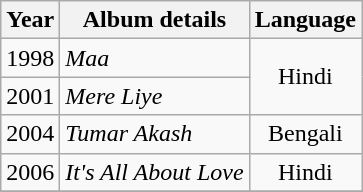<table class="wikitable" style="text-align:center;">
<tr>
<th>Year</th>
<th>Album details</th>
<th>Language</th>
</tr>
<tr>
<td>1998</td>
<td style="text-align:left;"><em>Maa</em></td>
<td rowspan="2">Hindi</td>
</tr>
<tr>
<td>2001</td>
<td style="text-align:left;"><em>Mere Liye</em></td>
</tr>
<tr>
<td>2004</td>
<td style="text-align:left;"><em>Tumar Akash</em></td>
<td>Bengali</td>
</tr>
<tr>
<td>2006</td>
<td style="text-align:left;"><em>It's All About Love</em></td>
<td>Hindi</td>
</tr>
<tr>
</tr>
</table>
